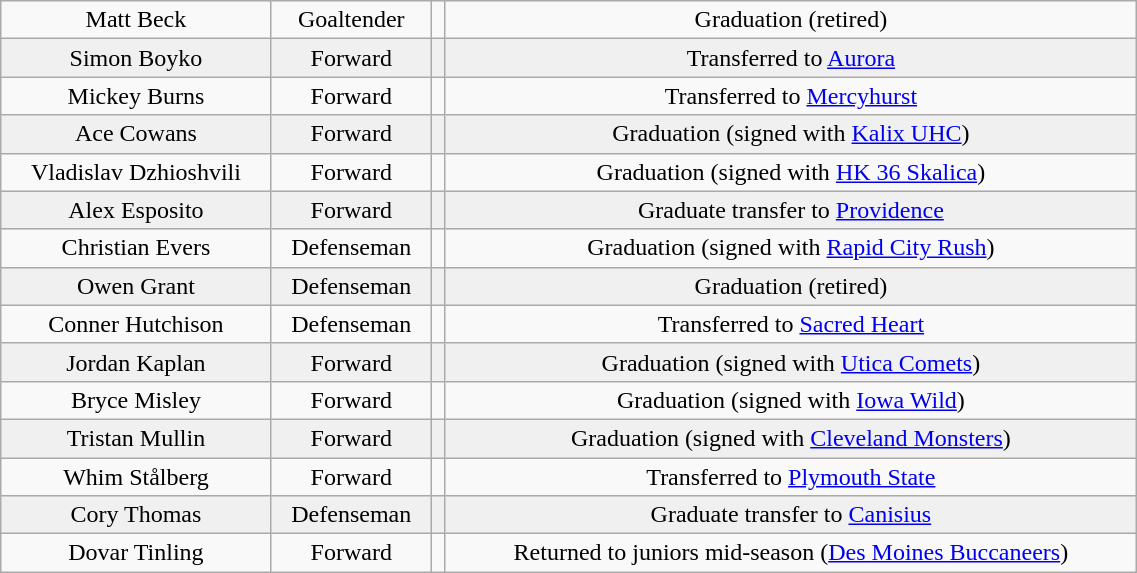<table class="wikitable" width="60%">
<tr align="center" bgcolor="">
<td>Matt Beck</td>
<td>Goaltender</td>
<td></td>
<td>Graduation (retired)</td>
</tr>
<tr align="center" bgcolor="f0f0f0">
<td>Simon Boyko</td>
<td>Forward</td>
<td></td>
<td>Transferred to <a href='#'>Aurora</a></td>
</tr>
<tr align="center" bgcolor="">
<td>Mickey Burns</td>
<td>Forward</td>
<td></td>
<td>Transferred to <a href='#'>Mercyhurst</a></td>
</tr>
<tr align="center" bgcolor="f0f0f0">
<td>Ace Cowans</td>
<td>Forward</td>
<td></td>
<td>Graduation (signed with <a href='#'>Kalix UHC</a>)</td>
</tr>
<tr align="center" bgcolor="">
<td>Vladislav Dzhioshvili</td>
<td>Forward</td>
<td></td>
<td>Graduation (signed with <a href='#'>HK 36 Skalica</a>)</td>
</tr>
<tr align="center" bgcolor="f0f0f0">
<td>Alex Esposito</td>
<td>Forward</td>
<td></td>
<td>Graduate transfer to <a href='#'>Providence</a></td>
</tr>
<tr align="center" bgcolor="">
<td>Christian Evers</td>
<td>Defenseman</td>
<td></td>
<td>Graduation (signed with <a href='#'>Rapid City Rush</a>)</td>
</tr>
<tr align="center" bgcolor="f0f0f0">
<td>Owen Grant</td>
<td>Defenseman</td>
<td></td>
<td>Graduation (retired)</td>
</tr>
<tr align="center" bgcolor="">
<td>Conner Hutchison</td>
<td>Defenseman</td>
<td></td>
<td>Transferred to <a href='#'>Sacred Heart</a></td>
</tr>
<tr align="center" bgcolor="f0f0f0">
<td>Jordan Kaplan</td>
<td>Forward</td>
<td></td>
<td>Graduation (signed with <a href='#'>Utica Comets</a>)</td>
</tr>
<tr align="center" bgcolor="">
<td>Bryce Misley</td>
<td>Forward</td>
<td></td>
<td>Graduation (signed with <a href='#'>Iowa Wild</a>)</td>
</tr>
<tr align="center" bgcolor="f0f0f0">
<td>Tristan Mullin</td>
<td>Forward</td>
<td></td>
<td>Graduation (signed with <a href='#'>Cleveland Monsters</a>)</td>
</tr>
<tr align="center" bgcolor="">
<td>Whim Stålberg</td>
<td>Forward</td>
<td></td>
<td>Transferred to <a href='#'>Plymouth State</a></td>
</tr>
<tr align="center" bgcolor="f0f0f0">
<td>Cory Thomas</td>
<td>Defenseman</td>
<td></td>
<td>Graduate transfer to <a href='#'>Canisius</a></td>
</tr>
<tr align="center" bgcolor="">
<td>Dovar Tinling</td>
<td>Forward</td>
<td></td>
<td>Returned to juniors mid-season (<a href='#'>Des Moines Buccaneers</a>)</td>
</tr>
</table>
